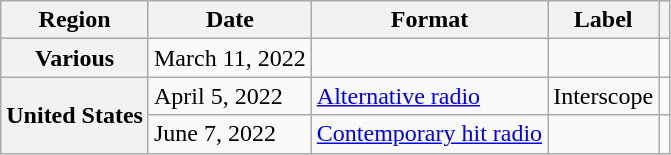<table class="wikitable plainrowheaders">
<tr>
<th scope="col">Region</th>
<th scope="col">Date</th>
<th scope="col">Format</th>
<th scope="col">Label</th>
<th scope="col"></th>
</tr>
<tr>
<th scope="row">Various</th>
<td>March 11, 2022</td>
<td></td>
<td></td>
<td align="center"></td>
</tr>
<tr>
<th scope="row" rowspan="2">United States</th>
<td>April 5, 2022</td>
<td><a href='#'>Alternative radio</a></td>
<td>Interscope</td>
<td align="center"></td>
</tr>
<tr>
<td>June 7, 2022</td>
<td><a href='#'>Contemporary hit radio</a></td>
<td></td>
<td align="center"></td>
</tr>
</table>
